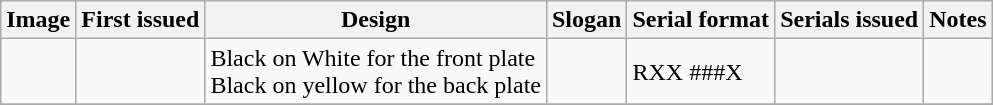<table class="wikitable">
<tr>
<th>Image</th>
<th>First issued</th>
<th>Design</th>
<th>Slogan</th>
<th>Serial format</th>
<th>Serials issued</th>
<th>Notes</th>
</tr>
<tr>
<td><br></td>
<td></td>
<td>Black on White for the front plate<br>Black on yellow for the back plate</td>
<td></td>
<td>RXX ###X</td>
<td></td>
<td></td>
</tr>
<tr>
</tr>
</table>
